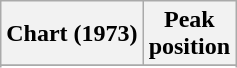<table class="wikitable sortable plainrowheaders" style="text-align:center;">
<tr>
<th scope="col">Chart (1973)</th>
<th scope="col">Peak<br>position</th>
</tr>
<tr>
</tr>
<tr>
</tr>
<tr>
</tr>
</table>
